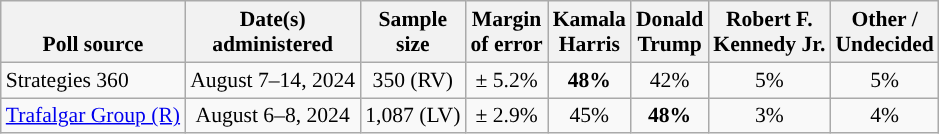<table class="wikitable sortable mw-datatable" style="font-size:90%;text-align:center;line-height:17px">
<tr valign=bottom>
<th>Poll source</th>
<th>Date(s)<br>administered</th>
<th>Sample<br>size</th>
<th>Margin<br>of error</th>
<th class="unsortable">Kamala<br>Harris<br></th>
<th class="unsortable">Donald<br>Trump<br></th>
<th class="unsortable">Robert F.<br>Kennedy Jr.<br></th>
<th class="unsortable">Other /<br>Undecided</th>
</tr>
<tr>
<td style="text-align:left;">Strategies 360</td>
<td data-sort-value="2024-08-29">August 7–14, 2024</td>
<td>350 (RV)</td>
<td>± 5.2%</td>
<td style="color:black;background-color:"><strong>48%</strong></td>
<td>42%</td>
<td>5%</td>
<td>5%</td>
</tr>
<tr>
<td style="text-align:left;"><a href='#'>Trafalgar Group (R)</a></td>
<td data-sort-value="2024-08-08">August 6–8, 2024</td>
<td>1,087 (LV)</td>
<td>± 2.9%</td>
<td>45%</td>
<td style="background-color:"><strong>48%</strong></td>
<td>3%</td>
<td>4%</td>
</tr>
</table>
